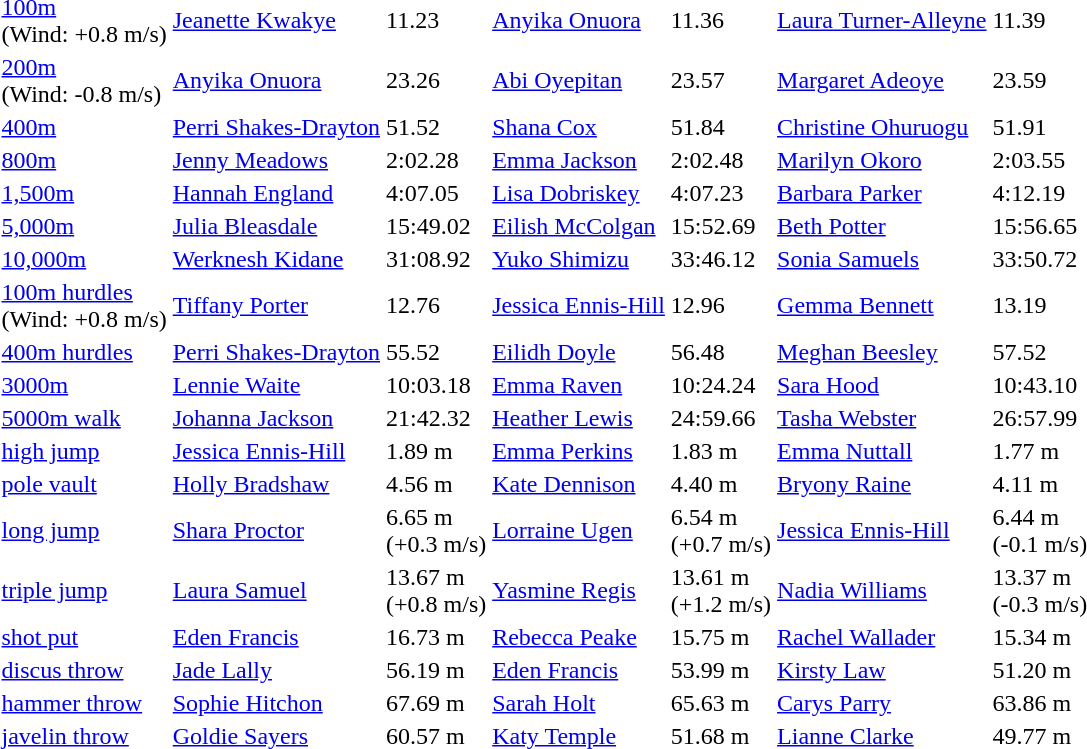<table>
<tr>
<td><a href='#'>100m</a><br>(Wind: +0.8 m/s)</td>
<td><a href='#'>Jeanette Kwakye</a></td>
<td>11.23</td>
<td><a href='#'>Anyika Onuora</a></td>
<td>11.36</td>
<td><a href='#'>Laura Turner-Alleyne</a></td>
<td>11.39</td>
</tr>
<tr>
<td><a href='#'>200m</a><br>(Wind: -0.8 m/s)</td>
<td><a href='#'>Anyika Onuora</a></td>
<td>23.26</td>
<td><a href='#'>Abi Oyepitan</a></td>
<td>23.57</td>
<td><a href='#'>Margaret Adeoye</a></td>
<td>23.59</td>
</tr>
<tr>
<td><a href='#'>400m</a></td>
<td><a href='#'>Perri Shakes-Drayton</a></td>
<td>51.52</td>
<td><a href='#'>Shana Cox</a></td>
<td>51.84</td>
<td><a href='#'>Christine Ohuruogu</a></td>
<td>51.91</td>
</tr>
<tr>
<td><a href='#'>800m</a></td>
<td><a href='#'>Jenny Meadows</a></td>
<td>2:02.28</td>
<td><a href='#'>Emma Jackson</a></td>
<td>2:02.48</td>
<td><a href='#'>Marilyn Okoro</a></td>
<td>2:03.55</td>
</tr>
<tr>
<td><a href='#'>1,500m</a></td>
<td><a href='#'>Hannah England</a></td>
<td>4:07.05</td>
<td><a href='#'>Lisa Dobriskey</a></td>
<td>4:07.23</td>
<td><a href='#'>Barbara Parker</a></td>
<td>4:12.19</td>
</tr>
<tr>
<td><a href='#'>5,000m</a></td>
<td><a href='#'>Julia Bleasdale</a></td>
<td>15:49.02</td>
<td> <a href='#'>Eilish McColgan</a></td>
<td>15:52.69</td>
<td> <a href='#'>Beth Potter</a></td>
<td>15:56.65</td>
</tr>
<tr>
<td><a href='#'>10,000m</a></td>
<td> <a href='#'>Werknesh Kidane</a></td>
<td>31:08.92</td>
<td> <a href='#'>Yuko Shimizu</a></td>
<td>33:46.12</td>
<td><a href='#'>Sonia Samuels</a></td>
<td>33:50.72</td>
</tr>
<tr>
<td><a href='#'>100m hurdles</a><br>(Wind: +0.8 m/s)</td>
<td><a href='#'>Tiffany Porter</a></td>
<td>12.76</td>
<td><a href='#'>Jessica Ennis-Hill</a></td>
<td>12.96</td>
<td><a href='#'>Gemma Bennett</a></td>
<td>13.19</td>
</tr>
<tr>
<td><a href='#'>400m hurdles</a></td>
<td><a href='#'>Perri Shakes-Drayton</a></td>
<td>55.52</td>
<td> <a href='#'>Eilidh Doyle</a></td>
<td>56.48</td>
<td><a href='#'>Meghan Beesley</a></td>
<td>57.52</td>
</tr>
<tr>
<td><a href='#'>3000m </a></td>
<td> <a href='#'>Lennie Waite</a></td>
<td>10:03.18</td>
<td> <a href='#'>Emma Raven</a></td>
<td>10:24.24</td>
<td> <a href='#'>Sara Hood</a></td>
<td>10:43.10</td>
</tr>
<tr>
<td><a href='#'>5000m walk</a></td>
<td><a href='#'>Johanna Jackson</a></td>
<td>21:42.32</td>
<td><a href='#'>Heather Lewis</a></td>
<td>24:59.66</td>
<td><a href='#'>Tasha Webster</a></td>
<td>26:57.99</td>
</tr>
<tr>
<td><a href='#'>high jump</a></td>
<td><a href='#'>Jessica Ennis-Hill</a></td>
<td>1.89 m</td>
<td><a href='#'>Emma Perkins</a></td>
<td>1.83 m</td>
<td> <a href='#'>Emma Nuttall</a></td>
<td>1.77 m</td>
</tr>
<tr>
<td><a href='#'>pole vault</a></td>
<td><a href='#'>Holly Bradshaw</a></td>
<td>4.56 m</td>
<td><a href='#'>Kate Dennison</a></td>
<td>4.40 m</td>
<td><a href='#'>Bryony Raine</a></td>
<td>4.11 m</td>
</tr>
<tr>
<td><a href='#'>long jump</a></td>
<td><a href='#'>Shara Proctor</a></td>
<td>6.65 m<br>(+0.3 m/s)</td>
<td><a href='#'>Lorraine Ugen</a></td>
<td>6.54 m<br>(+0.7 m/s)</td>
<td><a href='#'>Jessica Ennis-Hill</a></td>
<td>6.44 m<br>(-0.1 m/s)</td>
</tr>
<tr>
<td><a href='#'>triple jump</a></td>
<td><a href='#'>Laura Samuel</a></td>
<td>13.67 m<br>(+0.8 m/s)</td>
<td><a href='#'>Yasmine Regis</a></td>
<td>13.61 m<br>(+1.2 m/s)</td>
<td><a href='#'>Nadia Williams</a></td>
<td>13.37 m<br>(-0.3 m/s)</td>
</tr>
<tr>
<td><a href='#'>shot put</a></td>
<td><a href='#'>Eden Francis</a></td>
<td>16.73 m</td>
<td><a href='#'>Rebecca Peake</a></td>
<td>15.75 m</td>
<td><a href='#'>Rachel Wallader</a></td>
<td>15.34 m</td>
</tr>
<tr>
<td><a href='#'>discus throw</a></td>
<td><a href='#'>Jade Lally</a></td>
<td>56.19 m</td>
<td><a href='#'>Eden Francis</a></td>
<td>53.99 m</td>
<td> <a href='#'>Kirsty Law</a></td>
<td>51.20 m</td>
</tr>
<tr>
<td><a href='#'>hammer throw</a></td>
<td><a href='#'>Sophie Hitchon</a></td>
<td>67.69 m</td>
<td><a href='#'>Sarah Holt</a></td>
<td>65.63 m</td>
<td><a href='#'>Carys Parry</a></td>
<td>63.86 m</td>
</tr>
<tr>
<td><a href='#'>javelin throw</a></td>
<td><a href='#'>Goldie Sayers</a></td>
<td>60.57 m</td>
<td><a href='#'>Katy Temple</a></td>
<td>51.68 m</td>
<td><a href='#'>Lianne Clarke</a></td>
<td>49.77 m</td>
</tr>
</table>
